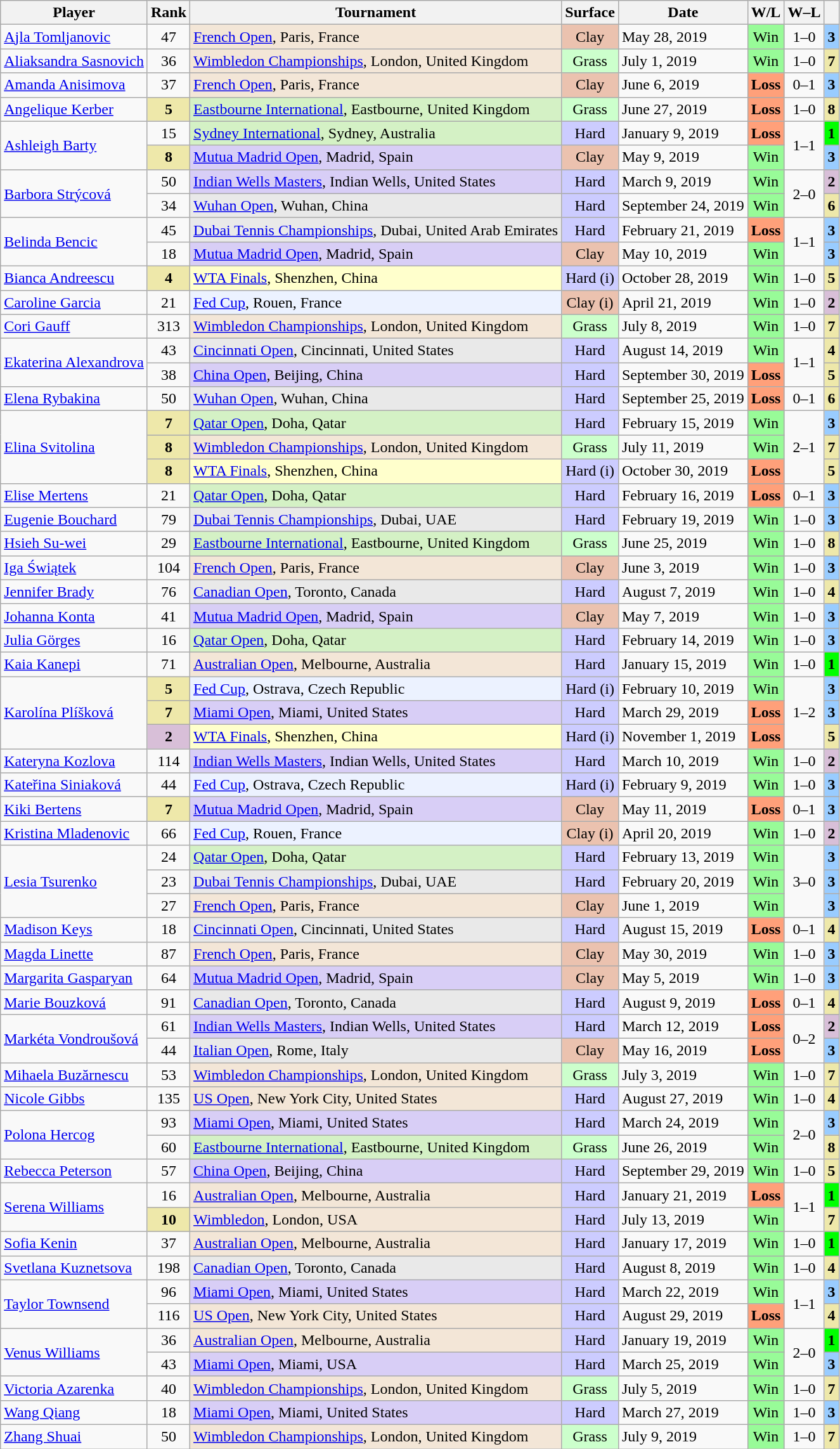<table class="sortable wikitable">
<tr>
<th>Player</th>
<th>Rank</th>
<th>Tournament</th>
<th>Surface</th>
<th>Date</th>
<th>W/L</th>
<th>W–L</th>
<th></th>
</tr>
<tr>
<td> <a href='#'>Ajla Tomljanovic</a></td>
<td align=center>47</td>
<td bgcolor=f3e6d7><a href='#'>French Open</a>, Paris, France</td>
<td align=center bgcolor=ebc2af>Clay</td>
<td>May 28, 2019</td>
<td align=center bgcolor=98fb98>Win</td>
<td align=center>1–0</td>
<td align=center bgcolor=99ccff><strong>3</strong></td>
</tr>
<tr>
<td> <a href='#'>Aliaksandra Sasnovich</a></td>
<td align=center>36</td>
<td bgcolor=f3e6d7><a href='#'>Wimbledon Championships</a>, London, United Kingdom</td>
<td align=center bgcolor=ccffcc>Grass</td>
<td>July 1, 2019</td>
<td align=center bgcolor=98fb98>Win</td>
<td align=center>1–0</td>
<td align=center bgcolor=eee8aa><strong>7</strong></td>
</tr>
<tr>
<td> <a href='#'>Amanda Anisimova</a></td>
<td align=center>37</td>
<td bgcolor=f3e6d7><a href='#'>French Open</a>, Paris, France</td>
<td align=center bgcolor=ebc2af>Clay</td>
<td>June 6, 2019</td>
<td align=center bgcolor=ffa07a><strong>Loss</strong></td>
<td align=center>0–1</td>
<td align=center bgcolor=99ccff><strong>3</strong></td>
</tr>
<tr>
<td> <a href='#'>Angelique Kerber</a></td>
<td align=center bgcolor=eee8aa><strong>5</strong></td>
<td bgcolor=d4f1c5><a href='#'>Eastbourne International</a>, Eastbourne, United Kingdom</td>
<td align=center bgcolor=ccffcc>Grass</td>
<td>June 27, 2019</td>
<td align=center bgcolor=ffa07a><strong>Loss</strong></td>
<td align=center>1–0</td>
<td align=center bgcolor=eee8aa><strong>8</strong></td>
</tr>
<tr>
<td rowspan=2> <a href='#'>Ashleigh Barty</a></td>
<td align=center>15</td>
<td bgcolor=d4f1c5><a href='#'>Sydney International</a>, Sydney, Australia</td>
<td align=center bgcolor=CCCCFF>Hard</td>
<td>January 9, 2019</td>
<td align=center bgcolor=ffa07a><strong>Loss</strong></td>
<td rowspan=2 align=center>1–1</td>
<td align=center bgcolor=lime><strong>1</strong></td>
</tr>
<tr>
<td align=center bgcolor=eee8aa><strong>8</strong></td>
<td bgcolor=d8cef6><a href='#'>Mutua Madrid Open</a>, Madrid, Spain</td>
<td align=center bgcolor=ebc2af>Clay</td>
<td>May 9, 2019</td>
<td align=center bgcolor=98fb98>Win</td>
<td align=center bgcolor=99ccff><strong>3</strong></td>
</tr>
<tr>
<td rowspan=2> <a href='#'>Barbora Strýcová</a></td>
<td align=center>50</td>
<td bgcolor=d8cef6><a href='#'>Indian Wells Masters</a>, Indian Wells, United States</td>
<td align=center bgcolor=ccccff>Hard</td>
<td>March 9, 2019</td>
<td align=center bgcolor=98fb98>Win</td>
<td rowspan=2 align=center>2–0</td>
<td align=center bgcolor=thistle><strong>2</strong></td>
</tr>
<tr>
<td align=center>34</td>
<td bgcolor=e9e9e9><a href='#'>Wuhan Open</a>, Wuhan, China</td>
<td align=center bgcolor=CCCCFF>Hard</td>
<td>September 24, 2019</td>
<td align=center bgcolor=98fb98>Win</td>
<td align=center bgcolor=eee8aa><strong>6</strong></td>
</tr>
<tr>
<td rowspan=2> <a href='#'>Belinda Bencic</a></td>
<td align=center>45</td>
<td bgcolor=e9e9e9><a href='#'>Dubai Tennis Championships</a>, Dubai, United Arab Emirates</td>
<td align=center bgcolor=ccccff>Hard</td>
<td>February 21, 2019</td>
<td align=center bgcolor=ffa07a><strong>Loss</strong></td>
<td rowspan=2 align=center>1–1</td>
<td align=center bgcolor=99ccff><strong>3</strong></td>
</tr>
<tr>
<td align=center>18</td>
<td bgcolor=d8cef6><a href='#'>Mutua Madrid Open</a>, Madrid, Spain</td>
<td align=center bgcolor=ebc2af>Clay</td>
<td>May 10, 2019</td>
<td align=center bgcolor=98fb98>Win</td>
<td align=center bgcolor=99ccff><strong>3</strong></td>
</tr>
<tr>
<td> <a href='#'>Bianca Andreescu</a></td>
<td align=center bgcolor=eee8aa><strong>4</strong></td>
<td bgcolor=ffffcc><a href='#'>WTA Finals</a>, Shenzhen, China</td>
<td align=center bgcolor=ccccff>Hard (i)</td>
<td>October 28, 2019</td>
<td align=center bgcolor=98fb98>Win</td>
<td align=center>1–0</td>
<td align=center bgcolor=eee8aa><strong>5</strong></td>
</tr>
<tr>
<td> <a href='#'>Caroline Garcia</a></td>
<td align=center>21</td>
<td bgcolor=ecf2ff><a href='#'>Fed Cup</a>, Rouen, France</td>
<td align=center bgcolor=ebc2af>Clay (i)</td>
<td>April 21, 2019</td>
<td align=center bgcolor=98fb98>Win</td>
<td align=center>1–0</td>
<td align=center bgcolor=thistle><strong>2</strong></td>
</tr>
<tr>
<td> <a href='#'>Cori Gauff</a></td>
<td align=center>313</td>
<td bgcolor=f3e6d7><a href='#'>Wimbledon Championships</a>, London, United Kingdom</td>
<td align=center bgcolor=ccffcc>Grass</td>
<td>July 8, 2019</td>
<td align=center bgcolor=98fb98>Win</td>
<td align=center>1–0</td>
<td align=center bgcolor=eee8aa><strong>7</strong></td>
</tr>
<tr>
<td rowspan=2> <a href='#'>Ekaterina Alexandrova</a></td>
<td align=center>43</td>
<td bgcolor=e9e9e9><a href='#'>Cincinnati Open</a>, Cincinnati, United States</td>
<td align=center bgcolor=CCCCFF>Hard</td>
<td>August 14, 2019</td>
<td align=center bgcolor=98fb98>Win</td>
<td rowspan=2 align=center>1–1</td>
<td align=center bgcolor=eee8aa><strong>4</strong></td>
</tr>
<tr>
<td align=center>38</td>
<td bgcolor=d8cef6><a href='#'>China Open</a>, Beijing, China</td>
<td align=center bgcolor=CCCCFF>Hard</td>
<td>September 30, 2019</td>
<td align=center bgcolor=ffa07a><strong>Loss</strong></td>
<td align=center bgcolor=eee8aa><strong>5</strong></td>
</tr>
<tr>
<td> <a href='#'>Elena Rybakina</a></td>
<td align=center>50</td>
<td bgcolor=e9e9e9><a href='#'>Wuhan Open</a>, Wuhan, China</td>
<td align=center bgcolor=CCCCFF>Hard</td>
<td>September 25, 2019</td>
<td align=center bgcolor=ffa07a><strong>Loss</strong></td>
<td align=center>0–1</td>
<td align=center bgcolor=eee8aa><strong>6</strong></td>
</tr>
<tr>
<td rowspan=3> <a href='#'>Elina Svitolina</a></td>
<td align=center bgcolor=eee8aa><strong>7</strong></td>
<td bgcolor=d4f1c5><a href='#'>Qatar Open</a>, Doha, Qatar</td>
<td align=center bgcolor=ccccff>Hard</td>
<td>February 15, 2019</td>
<td align=center bgcolor=98fb98>Win</td>
<td rowspan=3 align=center>2–1</td>
<td align=center bgcolor=99ccff><strong>3</strong></td>
</tr>
<tr>
<td align=center bgcolor=eee8aa><strong>8</strong></td>
<td bgcolor=f3e6d7><a href='#'>Wimbledon Championships</a>, London, United Kingdom</td>
<td align=center bgcolor=ccffcc>Grass</td>
<td>July 11, 2019</td>
<td align=center bgcolor=98fb98>Win</td>
<td align=center bgcolor=eee8aa><strong>7</strong></td>
</tr>
<tr>
<td align=center bgcolor=eee8aa><strong>8</strong></td>
<td bgcolor=ffffcc><a href='#'>WTA Finals</a>, Shenzhen, China</td>
<td align=center bgcolor=CCCCFF>Hard (i)</td>
<td>October 30, 2019</td>
<td align=center bgcolor=ffa07a><strong>Loss</strong></td>
<td align=center bgcolor=eee8aa><strong>5</strong></td>
</tr>
<tr>
<td> <a href='#'>Elise Mertens</a></td>
<td align=center>21</td>
<td bgcolor=d4f1c5><a href='#'>Qatar Open</a>, Doha, Qatar</td>
<td align=center bgcolor=ccccff>Hard</td>
<td>February 16, 2019</td>
<td align=center bgcolor=ffa07a><strong>Loss</strong></td>
<td align=center>0–1</td>
<td align=center bgcolor=99ccff><strong>3</strong></td>
</tr>
<tr>
<td> <a href='#'>Eugenie Bouchard</a></td>
<td align=center>79</td>
<td bgcolor=e9e9e9><a href='#'>Dubai Tennis Championships</a>, Dubai, UAE</td>
<td align=center bgcolor=CCCCFF>Hard</td>
<td>February 19, 2019</td>
<td align=center bgcolor=98fb98>Win</td>
<td align=center>1–0</td>
<td align=center bgcolor=99ccff><strong>3</strong></td>
</tr>
<tr>
<td> <a href='#'>Hsieh Su-wei</a></td>
<td align=center>29</td>
<td bgcolor=d4f1c5><a href='#'>Eastbourne International</a>, Eastbourne, United Kingdom</td>
<td align=center bgcolor=ccffcc>Grass</td>
<td>June 25, 2019</td>
<td align=center bgcolor=98fb98>Win</td>
<td align=center>1–0</td>
<td align=center bgcolor=eee8aa><strong>8</strong></td>
</tr>
<tr>
<td> <a href='#'>Iga Świątek</a></td>
<td align=center>104</td>
<td bgcolor=f3e6d7><a href='#'>French Open</a>, Paris, France</td>
<td align=center bgcolor=ebc2af>Clay</td>
<td>June 3, 2019</td>
<td align=center bgcolor=98fb98>Win</td>
<td align=center>1–0</td>
<td align=center bgcolor=99ccff><strong>3</strong></td>
</tr>
<tr>
<td> <a href='#'>Jennifer Brady</a></td>
<td align=center>76</td>
<td bgcolor=e9e9e9><a href='#'>Canadian Open</a>, Toronto, Canada</td>
<td align=center bgcolor=ccccff>Hard</td>
<td>August 7, 2019</td>
<td align=center bgcolor=98fb98>Win</td>
<td align=center>1–0</td>
<td align=center bgcolor=eee8aa><strong>4</strong></td>
</tr>
<tr>
<td> <a href='#'>Johanna Konta</a></td>
<td align=center>41</td>
<td bgcolor=d8cef6><a href='#'>Mutua Madrid Open</a>, Madrid, Spain</td>
<td align=center bgcolor=ebc2af>Clay</td>
<td>May 7, 2019</td>
<td align=center bgcolor=98fb98>Win</td>
<td align=center>1–0</td>
<td align=center bgcolor=99ccff><strong>3</strong></td>
</tr>
<tr>
<td> <a href='#'>Julia Görges</a></td>
<td align=center>16</td>
<td bgcolor=d4f1c5><a href='#'>Qatar Open</a>, Doha, Qatar</td>
<td align=center bgcolor=ccccff>Hard</td>
<td>February 14, 2019</td>
<td align=center bgcolor=98fb98>Win</td>
<td align=center>1–0</td>
<td align=center bgcolor=99ccff><strong>3</strong></td>
</tr>
<tr>
<td> <a href='#'>Kaia Kanepi</a></td>
<td align=center>71</td>
<td bgcolor=f3e6d7><a href='#'>Australian Open</a>, Melbourne, Australia</td>
<td align=center bgcolor=ccccff>Hard</td>
<td>January 15, 2019</td>
<td align=center bgcolor=98fb98>Win</td>
<td align=center>1–0</td>
<td align=center bgcolor=lime><strong>1</strong></td>
</tr>
<tr>
<td rowspan=3> <a href='#'>Karolína Plíšková</a></td>
<td align=center bgcolor=eee8aa><strong>5</strong></td>
<td bgcolor=ecf2ff><a href='#'>Fed Cup</a>, Ostrava, Czech Republic</td>
<td align=center bgcolor=ccccff>Hard (i)</td>
<td>February 10, 2019</td>
<td align=center bgcolor=98fb98>Win</td>
<td rowspan=3 align=center>1–2</td>
<td align=center bgcolor=99ccff><strong>3</strong></td>
</tr>
<tr>
<td align=center bgcolor=eee8aa><strong>7</strong></td>
<td bgcolor=d8cef6><a href='#'>Miami Open</a>, Miami, United States</td>
<td align=center bgcolor=CCCCFF>Hard</td>
<td>March 29, 2019</td>
<td align=center bgcolor=ffa07a><strong>Loss</strong></td>
<td align=center bgcolor=99ccff><strong>3</strong></td>
</tr>
<tr>
<td align=center bgcolor=thistle><strong>2</strong></td>
<td bgcolor=ffffcc><a href='#'>WTA Finals</a>, Shenzhen, China</td>
<td align=center bgcolor=CCCCFF>Hard (i)</td>
<td>November 1, 2019</td>
<td align=center bgcolor=ffa07a><strong>Loss</strong></td>
<td align=center bgcolor=eee8aa><strong>5</strong></td>
</tr>
<tr>
<td> <a href='#'>Kateryna Kozlova</a></td>
<td align=center>114</td>
<td bgcolor=d8cef6><a href='#'>Indian Wells Masters</a>, Indian Wells, United States</td>
<td align=center bgcolor=ccccff>Hard</td>
<td>March 10, 2019</td>
<td align=center bgcolor=98fb98>Win</td>
<td align=center>1–0</td>
<td align=center bgcolor=thistle><strong>2</strong></td>
</tr>
<tr>
<td> <a href='#'>Kateřina Siniaková</a></td>
<td align=center>44</td>
<td bgcolor=ecf2ff><a href='#'>Fed Cup</a>, Ostrava, Czech Republic</td>
<td align=center bgcolor=ccccff>Hard (i)</td>
<td>February 9, 2019</td>
<td align=center bgcolor=98fb98>Win</td>
<td align=center>1–0</td>
<td align=center bgcolor=99ccff><strong>3</strong></td>
</tr>
<tr>
<td> <a href='#'>Kiki Bertens</a></td>
<td align=center bgcolor=eee8aa><strong>7</strong></td>
<td bgcolor=d8cef6><a href='#'>Mutua Madrid Open</a>, Madrid, Spain</td>
<td align=center bgcolor=ebc2af>Clay</td>
<td>May 11, 2019</td>
<td align=center bgcolor=ffa07a><strong>Loss</strong></td>
<td align=center>0–1</td>
<td align=center bgcolor=99ccff><strong>3</strong></td>
</tr>
<tr>
<td> <a href='#'>Kristina Mladenovic</a></td>
<td align=center>66</td>
<td bgcolor=ecf2ff><a href='#'>Fed Cup</a>, Rouen, France</td>
<td align=center bgcolor=ebc2af>Clay (i)</td>
<td>April 20, 2019</td>
<td align=center bgcolor=98fb98>Win</td>
<td align=center>1–0</td>
<td align=center bgcolor=thistle><strong>2</strong></td>
</tr>
<tr>
<td rowspan=3> <a href='#'>Lesia Tsurenko</a></td>
<td align=center>24</td>
<td bgcolor=d4f1c5><a href='#'>Qatar Open</a>, Doha, Qatar</td>
<td align=center bgcolor=ccccff>Hard</td>
<td>February 13, 2019</td>
<td align=center bgcolor=98fb98>Win</td>
<td rowspan=3 align=center>3–0</td>
<td align=center bgcolor=99ccff><strong>3</strong></td>
</tr>
<tr>
<td align=center>23</td>
<td bgcolor=e9e9e9><a href='#'>Dubai Tennis Championships</a>, Dubai, UAE</td>
<td align=center bgcolor=CCCCFF>Hard</td>
<td>February 20, 2019</td>
<td align=center bgcolor=98fb98>Win</td>
<td align=center bgcolor=99ccff><strong>3</strong></td>
</tr>
<tr>
<td align=center>27</td>
<td bgcolor=f3e6d7><a href='#'>French Open</a>, Paris, France</td>
<td align=center bgcolor=ebc2af>Clay</td>
<td>June 1, 2019</td>
<td align=center bgcolor=98fb98>Win</td>
<td align=center bgcolor=99ccff><strong>3</strong></td>
</tr>
<tr>
<td> <a href='#'>Madison Keys</a></td>
<td align=center>18</td>
<td bgcolor=e9e9e9><a href='#'>Cincinnati Open</a>, Cincinnati, United States</td>
<td align=center bgcolor=CCCCFF>Hard</td>
<td>August 15, 2019</td>
<td align=center bgcolor=ffa07a><strong>Loss</strong></td>
<td align=center>0–1</td>
<td align=center bgcolor=eee8aa><strong>4</strong></td>
</tr>
<tr>
<td> <a href='#'>Magda Linette</a></td>
<td align=center>87</td>
<td bgcolor=f3e6d7><a href='#'>French Open</a>, Paris, France</td>
<td align=center bgcolor=ebc2af>Clay</td>
<td>May 30, 2019</td>
<td align=center bgcolor=98fb98>Win</td>
<td align=center>1–0</td>
<td align=center bgcolor=99ccff><strong>3</strong></td>
</tr>
<tr>
<td> <a href='#'>Margarita Gasparyan</a></td>
<td align=center>64</td>
<td bgcolor=d8cef6><a href='#'>Mutua Madrid Open</a>, Madrid, Spain</td>
<td align=center bgcolor=ebc2af>Clay</td>
<td>May 5, 2019</td>
<td align=center bgcolor=98fb98>Win</td>
<td align=center>1–0</td>
<td align=center bgcolor=99ccff><strong>3</strong></td>
</tr>
<tr>
<td> <a href='#'>Marie Bouzková</a></td>
<td align=center>91</td>
<td bgcolor=e9e9e9><a href='#'>Canadian Open</a>, Toronto, Canada</td>
<td align=center bgcolor=ccccff>Hard</td>
<td>August 9, 2019</td>
<td align=center bgcolor=ffa07a><strong>Loss</strong></td>
<td align=center>0–1</td>
<td align=center bgcolor=eee8aa><strong>4</strong></td>
</tr>
<tr>
<td rowspan=2> <a href='#'>Markéta Vondroušová</a></td>
<td align=center>61</td>
<td bgcolor=d8cef6><a href='#'>Indian Wells Masters</a>, Indian Wells, United States</td>
<td align=center bgcolor=ccccff>Hard</td>
<td>March 12, 2019</td>
<td align=center bgcolor=ffa07a><strong>Loss</strong></td>
<td rowspan=2 align=center>0–2</td>
<td align=center bgcolor=thistle><strong>2</strong></td>
</tr>
<tr>
<td align=center>44</td>
<td bgcolor=e9e9e9><a href='#'>Italian Open</a>, Rome, Italy</td>
<td align=center bgcolor=ebc2af>Clay</td>
<td>May 16, 2019</td>
<td align=center bgcolor=ffa07a><strong>Loss</strong></td>
<td align=center bgcolor=99ccff><strong>3</strong></td>
</tr>
<tr>
<td> <a href='#'>Mihaela Buzărnescu</a></td>
<td align=center>53</td>
<td bgcolor=f3e6d7><a href='#'>Wimbledon Championships</a>, London, United Kingdom</td>
<td align=center bgcolor=ccffcc>Grass</td>
<td>July 3, 2019</td>
<td align=center bgcolor=98fb98>Win</td>
<td align=center>1–0</td>
<td align=center bgcolor=eee8aa><strong>7</strong></td>
</tr>
<tr>
<td> <a href='#'>Nicole Gibbs</a></td>
<td align=center>135</td>
<td bgcolor=f3e6d7><a href='#'>US Open</a>, New York City, United States</td>
<td align=center bgcolor=ccccff>Hard</td>
<td>August 27, 2019</td>
<td align=center bgcolor=98fb98>Win</td>
<td align=center>1–0</td>
<td align=center bgcolor=eee8aa><strong>4</strong></td>
</tr>
<tr>
<td rowspan=2> <a href='#'>Polona Hercog</a></td>
<td align=center>93</td>
<td bgcolor=d8cef6><a href='#'>Miami Open</a>, Miami, United States</td>
<td align=center bgcolor=CCCCFF>Hard</td>
<td>March 24, 2019</td>
<td align=center bgcolor=98fb98>Win</td>
<td rowspan=2 align=center>2–0</td>
<td align=center bgcolor=99ccff><strong>3</strong></td>
</tr>
<tr>
<td align=center>60</td>
<td bgcolor=d4f1c5><a href='#'>Eastbourne International</a>, Eastbourne, United Kingdom</td>
<td align=center bgcolor=ccffcc>Grass</td>
<td>June 26, 2019</td>
<td align=center bgcolor=98fb98>Win</td>
<td align=center bgcolor=eee8aa><strong>8</strong></td>
</tr>
<tr>
<td> <a href='#'>Rebecca Peterson</a></td>
<td align=center>57</td>
<td bgcolor=d8cef6><a href='#'>China Open</a>, Beijing, China</td>
<td align=center bgcolor=CCCCFF>Hard</td>
<td>September 29, 2019</td>
<td align=center bgcolor=98fb98>Win</td>
<td align=center>1–0</td>
<td align=center bgcolor=eee8aa><strong>5</strong></td>
</tr>
<tr>
<td rowspan=2> <a href='#'>Serena Williams</a></td>
<td align=center>16</td>
<td bgcolor=f3e6d7><a href='#'>Australian Open</a>, Melbourne, Australia</td>
<td align=center bgcolor=ccccff>Hard</td>
<td>January 21, 2019</td>
<td align=center bgcolor=ffa07a><strong>Loss</strong></td>
<td rowspan=2 align=center>1–1</td>
<td align=center bgcolor=lime><strong>1</strong></td>
</tr>
<tr>
<td align=center bgcolor=eee8aa><strong>10</strong></td>
<td bgcolor=f3e6d7><a href='#'>Wimbledon</a>, London, USA</td>
<td align=center bgcolor=CCCCFF>Hard</td>
<td>July 13, 2019</td>
<td align=center bgcolor=98fb98>Win</td>
<td align=center bgcolor=eee8aa><strong>7</strong></td>
</tr>
<tr>
<td> <a href='#'>Sofia Kenin</a></td>
<td align=center>37</td>
<td bgcolor=f3e6d7><a href='#'>Australian Open</a>, Melbourne, Australia</td>
<td align=center bgcolor=ccccff>Hard</td>
<td>January 17, 2019</td>
<td align=center bgcolor=98fb98>Win</td>
<td align=center>1–0</td>
<td align=center bgcolor=lime><strong>1</strong></td>
</tr>
<tr>
<td> <a href='#'>Svetlana Kuznetsova</a></td>
<td align=center>198</td>
<td bgcolor=e9e9e9><a href='#'>Canadian Open</a>, Toronto, Canada</td>
<td align=center bgcolor=ccccff>Hard</td>
<td>August 8, 2019</td>
<td align=center bgcolor=98fb98>Win</td>
<td align=center>1–0</td>
<td align=center bgcolor=eee8aa><strong>4</strong></td>
</tr>
<tr>
<td rowspan=2> <a href='#'>Taylor Townsend</a></td>
<td align=center>96</td>
<td bgcolor=d8cef6><a href='#'>Miami Open</a>, Miami, United States</td>
<td align=center bgcolor=CCCCFF>Hard</td>
<td>March 22, 2019</td>
<td align=center bgcolor=98fb98>Win</td>
<td rowspan=2 align=center>1–1</td>
<td align=center bgcolor=99ccff><strong>3</strong></td>
</tr>
<tr>
<td align=center>116</td>
<td bgcolor=f3e6d7><a href='#'>US Open</a>, New York City, United States</td>
<td align=center bgcolor=ccccff>Hard</td>
<td>August 29, 2019</td>
<td align=center bgcolor=ffa07a><strong>Loss</strong></td>
<td align=center bgcolor=eee8aa><strong>4</strong></td>
</tr>
<tr>
<td rowspan=2> <a href='#'>Venus Williams</a></td>
<td align=center>36</td>
<td bgcolor=f3e6d7><a href='#'>Australian Open</a>, Melbourne, Australia</td>
<td align=center bgcolor=CCCCFF>Hard</td>
<td>January 19, 2019</td>
<td align=center bgcolor=98fb98>Win</td>
<td rowspan=2 align=center>2–0</td>
<td align=center bgcolor=lime><strong>1</strong></td>
</tr>
<tr>
<td align=center>43</td>
<td bgcolor=d8cef6><a href='#'>Miami Open</a>, Miami, USA</td>
<td align=center bgcolor=ccccff>Hard</td>
<td>March 25, 2019</td>
<td align=center bgcolor=98fb98>Win</td>
<td align=center bgcolor=99ccff><strong>3</strong></td>
</tr>
<tr>
<td> <a href='#'>Victoria Azarenka</a></td>
<td align=center>40</td>
<td bgcolor=f3e6d7><a href='#'>Wimbledon Championships</a>, London, United Kingdom</td>
<td align=center bgcolor=ccffcc>Grass</td>
<td>July 5, 2019</td>
<td align=center bgcolor=98fb98>Win</td>
<td align=center>1–0</td>
<td align=center bgcolor=eee8aa><strong>7</strong></td>
</tr>
<tr>
<td> <a href='#'>Wang Qiang</a></td>
<td align=center>18</td>
<td bgcolor=d8cef6><a href='#'>Miami Open</a>, Miami, United States</td>
<td align=center bgcolor=CCCCFF>Hard</td>
<td>March 27, 2019</td>
<td align=center bgcolor=98fb98>Win</td>
<td align=center>1–0</td>
<td align=center bgcolor=99ccff><strong>3</strong></td>
</tr>
<tr>
<td> <a href='#'>Zhang Shuai</a></td>
<td align=center>50</td>
<td bgcolor=f3e6d7><a href='#'>Wimbledon Championships</a>, London, United Kingdom</td>
<td align=center bgcolor=ccffcc>Grass</td>
<td>July 9, 2019</td>
<td align=center bgcolor=98fb98>Win</td>
<td align=center>1–0</td>
<td align=center bgcolor=eee8aa><strong>7</strong></td>
</tr>
</table>
